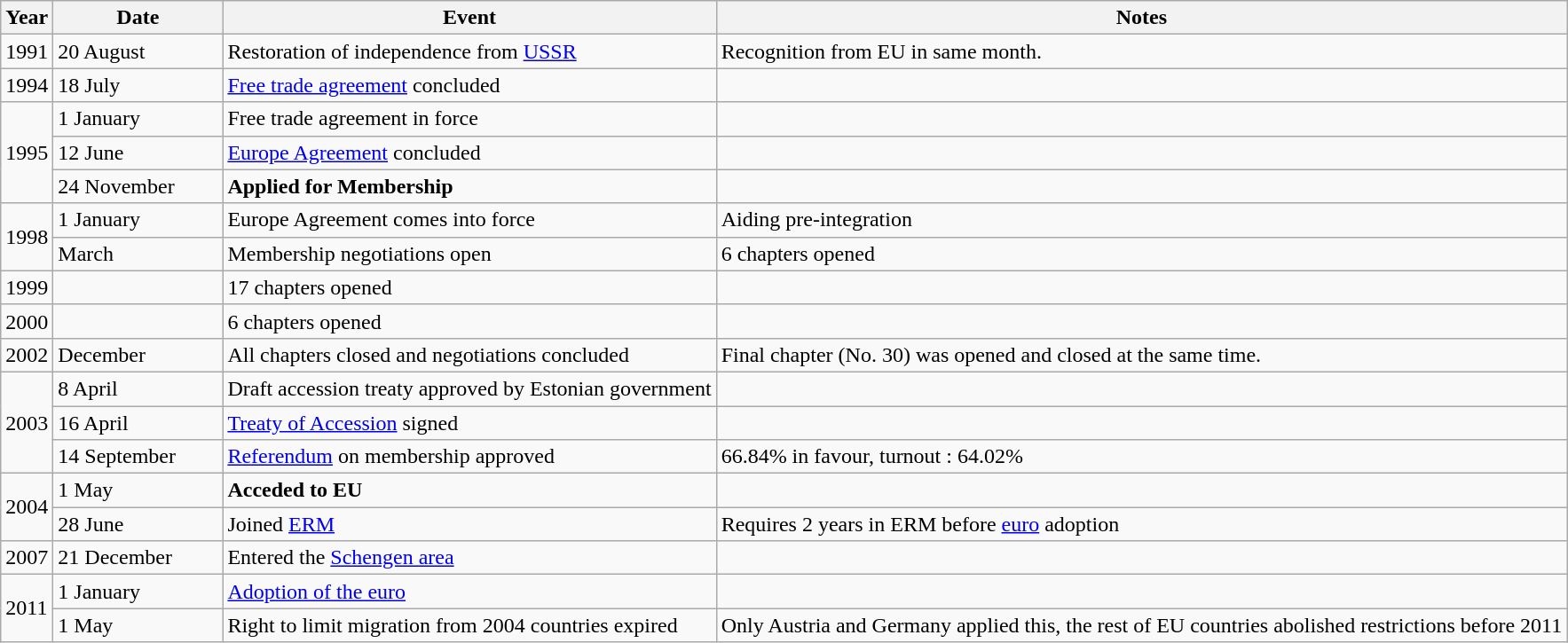<table class="wikitable">
<tr>
<th>Year</th>
<th style="width:120px;">Date</th>
<th>Event</th>
<th>Notes</th>
</tr>
<tr>
<td>1991</td>
<td>20 August</td>
<td>Restoration of independence from <a href='#'>USSR</a></td>
<td>Recognition from EU in same month.</td>
</tr>
<tr>
<td>1994</td>
<td>18 July</td>
<td><a href='#'>Free trade agreement</a> concluded</td>
<td></td>
</tr>
<tr>
<td rowspan=3>1995</td>
<td>1 January</td>
<td>Free trade agreement in force</td>
<td></td>
</tr>
<tr>
<td>12 June</td>
<td><a href='#'>Europe Agreement</a> concluded</td>
<td></td>
</tr>
<tr>
<td>24 November</td>
<td><strong>Applied for Membership</strong></td>
<td></td>
</tr>
<tr>
<td rowspan=2>1998</td>
<td>1 January</td>
<td>Europe Agreement comes into force</td>
<td>Aiding pre-integration</td>
</tr>
<tr>
<td>March</td>
<td>Membership negotiations open</td>
<td>6 chapters opened</td>
</tr>
<tr>
<td>1999</td>
<td></td>
<td>17 chapters opened</td>
<td></td>
</tr>
<tr>
<td>2000</td>
<td></td>
<td>6 chapters opened</td>
<td></td>
</tr>
<tr>
<td>2002</td>
<td>December</td>
<td>All chapters closed and negotiations concluded</td>
<td>Final chapter (No. 30) was opened and closed at the same time.</td>
</tr>
<tr>
<td rowspan=3>2003</td>
<td>8 April</td>
<td>Draft accession treaty approved by Estonian government</td>
<td></td>
</tr>
<tr>
<td>16 April</td>
<td><a href='#'>Treaty of Accession</a> signed</td>
<td></td>
</tr>
<tr>
<td>14 September</td>
<td><a href='#'>Referendum</a> on membership approved</td>
<td>66.84% in favour, turnout : 64.02%</td>
</tr>
<tr>
<td rowspan=2>2004</td>
<td>1 May</td>
<td><strong>Acceded to EU</strong></td>
<td></td>
</tr>
<tr>
<td>28 June</td>
<td>Joined <a href='#'>ERM</a></td>
<td>Requires 2 years in ERM before <a href='#'>euro</a> adoption</td>
</tr>
<tr>
<td>2007</td>
<td>21 December</td>
<td>Entered the <a href='#'>Schengen area</a></td>
<td></td>
</tr>
<tr>
<td rowspan=2>2011</td>
<td>1 January</td>
<td><a href='#'>Adoption of the euro</a></td>
<td></td>
</tr>
<tr>
<td>1 May</td>
<td>Right to limit migration from 2004 countries expired</td>
<td>Only Austria and Germany applied this, the rest of EU countries abolished restrictions before 2011</td>
</tr>
</table>
